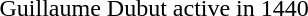<table>
<tr>
<td>Guillaume Dubut</td>
<td>active in 1440</td>
</tr>
</table>
